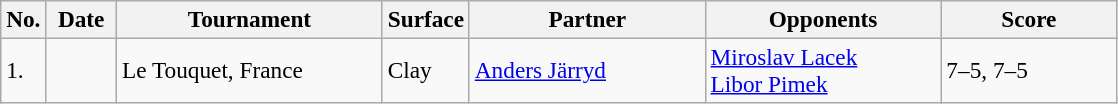<table class="unsortable wikitable" style=font-size:97%>
<tr>
<th style="width:20px">No.</th>
<th style="width:40px">Date</th>
<th style="width:170px">Tournament</th>
<th style="width:50px">Surface</th>
<th style="width:150px">Partner</th>
<th style="width:150px">Opponents</th>
<th style="width:110px">Score</th>
</tr>
<tr>
<td>1.</td>
<td></td>
<td>Le Touquet, France</td>
<td>Clay</td>
<td> <a href='#'>Anders Järryd</a></td>
<td> <a href='#'>Miroslav Lacek</a><br> <a href='#'>Libor Pimek</a></td>
<td>7–5, 7–5</td>
</tr>
</table>
